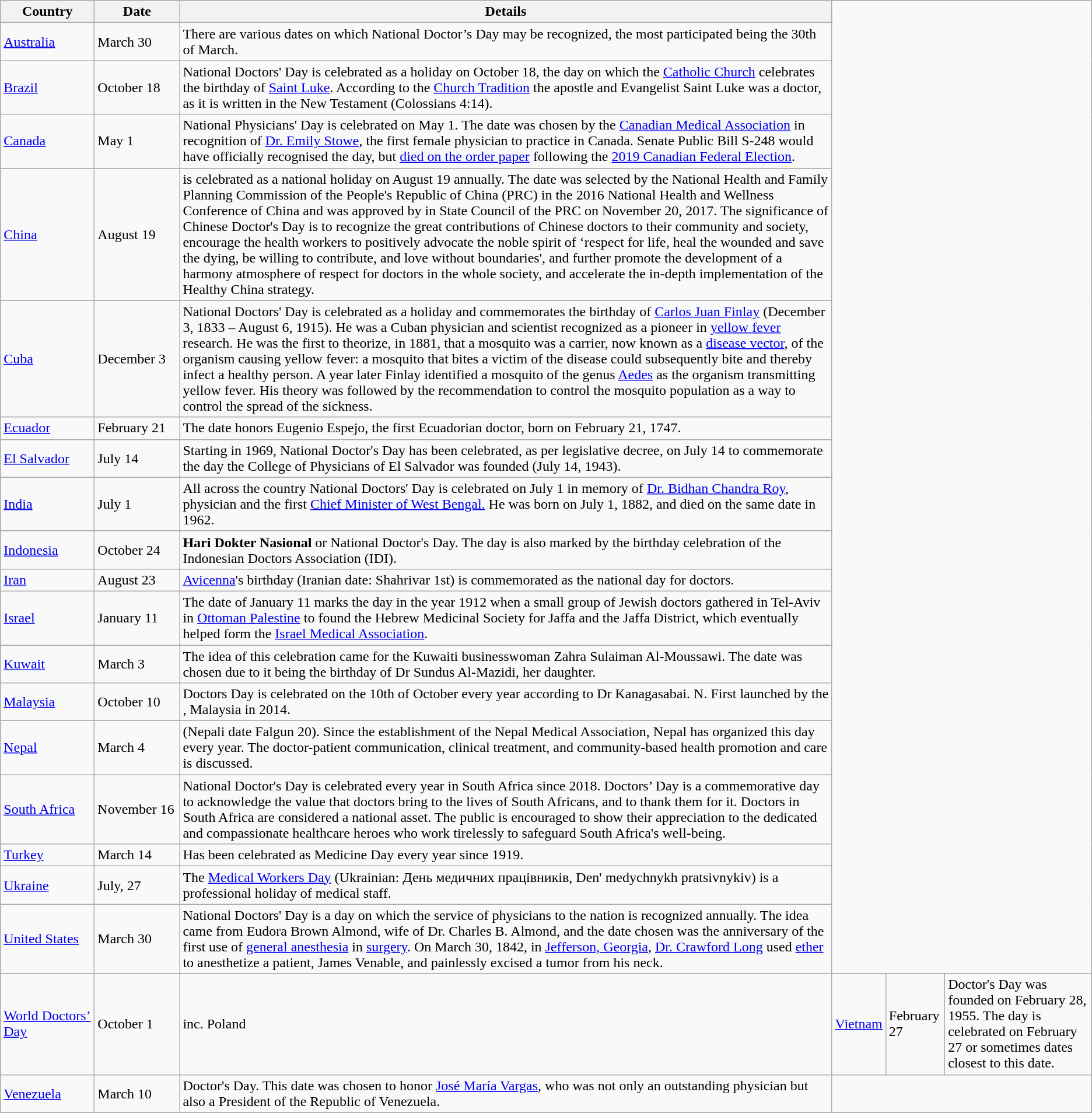<table class="wikitable">
<tr>
<th width=100px>Country</th>
<th width=90px>Date</th>
<th>Details</th>
</tr>
<tr>
<td><a href='#'>Australia</a></td>
<td>March 30</td>
<td>There are various dates on which National Doctor’s Day may be recognized, the most participated being the 30th of March.</td>
</tr>
<tr>
<td><a href='#'>Brazil</a></td>
<td>October 18</td>
<td>National Doctors' Day is celebrated as a holiday on October 18, the day on which the <a href='#'>Catholic Church</a> celebrates the birthday of <a href='#'>Saint Luke</a>. According to the <a href='#'>Church Tradition</a> the apostle and Evangelist Saint Luke was a doctor, as it is written in the New Testament (Colossians 4:14).</td>
</tr>
<tr>
<td><a href='#'>Canada</a></td>
<td>May 1</td>
<td>National Physicians' Day is celebrated on May 1. The date was chosen by the <a href='#'>Canadian Medical Association</a> in recognition of <a href='#'>Dr. Emily Stowe</a>, the first female physician to practice in Canada. Senate Public Bill S-248 would have officially recognised the day, but <a href='#'>died on the order paper</a> following the <a href='#'>2019 Canadian Federal Election</a>.</td>
</tr>
<tr>
<td><a href='#'>China</a></td>
<td>August 19</td>
<td> is celebrated as a national holiday on August 19 annually. The date was selected by the National Health and Family Planning Commission of the People's Republic of China (PRC) in the 2016 National Health and Wellness Conference of China and was approved by in State Council of the PRC on November 20, 2017. The significance of Chinese Doctor's Day is to recognize the great contributions of Chinese doctors to their community and society, encourage the health workers to positively advocate the noble spirit of ‘respect for life, heal the wounded and save the dying, be willing to contribute, and love without boundaries', and further promote the development of a harmony atmosphere of respect for doctors in the whole society, and accelerate the in-depth implementation of the Healthy China strategy.</td>
</tr>
<tr>
<td><a href='#'>Cuba</a></td>
<td>December 3</td>
<td>National Doctors' Day is celebrated as a holiday and commemorates the birthday of <a href='#'>Carlos Juan Finlay</a> (December 3, 1833 – August 6, 1915). He was a Cuban physician and scientist recognized as a pioneer in <a href='#'>yellow fever</a> research. He was the first to theorize, in 1881, that a mosquito was a carrier, now known as a <a href='#'>disease vector</a>, of the organism causing yellow fever: a mosquito that bites a victim of the disease could subsequently bite and thereby infect a healthy person. A year later Finlay identified a mosquito of the genus <a href='#'>Aedes</a> as the organism transmitting yellow fever. His theory was followed by the recommendation to control the mosquito population as a way to control the spread of the sickness.</td>
</tr>
<tr>
<td><a href='#'>Ecuador</a></td>
<td>February 21</td>
<td>The date honors Eugenio Espejo, the first Ecuadorian doctor, born on February 21, 1747.</td>
</tr>
<tr>
<td><a href='#'>El Salvador</a></td>
<td>July 14</td>
<td>Starting in 1969, National Doctor's Day has been celebrated, as per legislative decree, on July 14 to commemorate the day the College of Physicians of El Salvador was founded (July 14, 1943).</td>
</tr>
<tr>
<td><a href='#'>India</a></td>
<td>July 1</td>
<td>All across the country National Doctors' Day is celebrated on July 1 in memory of <a href='#'>Dr. Bidhan Chandra Roy</a>, physician and the first <a href='#'>Chief Minister of West Bengal.</a> He was born on July 1, 1882, and died on the same date in 1962.</td>
</tr>
<tr>
<td><a href='#'>Indonesia</a></td>
<td>October 24</td>
<td><strong>Hari Dokter Nasional</strong> or National Doctor's Day. The day is also marked by the birthday celebration of the Indonesian Doctors Association (IDI).</td>
</tr>
<tr>
<td><a href='#'>Iran</a></td>
<td>August 23</td>
<td><a href='#'>Avicenna</a>'s birthday (Iranian date: Shahrivar 1st) is commemorated as the national day for doctors.</td>
</tr>
<tr>
<td><a href='#'>Israel</a></td>
<td>January 11</td>
<td>The date of January 11 marks the day in the year 1912 when a small group of Jewish doctors gathered in Tel-Aviv in <a href='#'>Ottoman Palestine</a> to found the Hebrew Medicinal Society for Jaffa and the Jaffa District, which eventually helped form the <a href='#'>Israel Medical Association</a>.</td>
</tr>
<tr>
<td><a href='#'>Kuwait</a></td>
<td>March 3</td>
<td>The idea of this celebration came for the Kuwaiti businesswoman Zahra Sulaiman Al-Moussawi. The date was chosen due to it being the birthday of Dr Sundus Al-Mazidi, her daughter.</td>
</tr>
<tr>
<td><a href='#'>Malaysia</a></td>
<td>October 10</td>
<td>Doctors Day is celebrated on the 10th of October every year according to Dr Kanagasabai. N. First launched by the , Malaysia in 2014.</td>
</tr>
<tr>
<td><a href='#'>Nepal</a></td>
<td>March 4</td>
<td>(Nepali date Falgun 20). Since the establishment of the Nepal Medical Association, Nepal has organized this day every year. The doctor-patient communication, clinical treatment, and community-based health promotion and care is discussed.</td>
</tr>
<tr>
<td><a href='#'>South Africa</a></td>
<td>November 16</td>
<td>National Doctor's Day is celebrated every year in South Africa since 2018. Doctors’ Day is a commemorative day to acknowledge the value that doctors bring to the lives of South Africans, and to thank them for it. Doctors in South Africa are considered a national asset. The public is encouraged to show their appreciation to the dedicated and compassionate healthcare heroes who work tirelessly to safeguard South Africa's well-being.</td>
</tr>
<tr>
<td><a href='#'>Turkey</a></td>
<td>March 14</td>
<td>Has been celebrated as Medicine Day every year since 1919.</td>
</tr>
<tr>
<td><a href='#'>Ukraine</a></td>
<td>July, 27</td>
<td>The <a href='#'>Medical Workers Day</a> (Ukrainian: День медичних працівників, Den' medychnykh pratsivnykiv) is a professional holiday of medical staff.</td>
</tr>
<tr>
<td><a href='#'>United States</a></td>
<td>March 30</td>
<td>National Doctors' Day is a day on which the service of physicians to the nation is recognized annually. The idea came from Eudora Brown Almond, wife of Dr. Charles B. Almond, and the date chosen was the anniversary of the first use of <a href='#'>general anesthesia</a> in <a href='#'>surgery</a>. On March 30, 1842, in <a href='#'>Jefferson, Georgia</a>, <a href='#'>Dr. Crawford Long</a> used <a href='#'>ether</a> to anesthetize a patient, James Venable, and painlessly excised a tumor from his neck.</td>
</tr>
<tr>
<td><a href='#'>World Doctors’ Day</a></td>
<td>October 1</td>
<td>inc. Poland</td>
<td><a href='#'>Vietnam</a></td>
<td>February 27</td>
<td>Doctor's Day was founded on February 28, 1955. The day is celebrated on February 27 or sometimes dates closest to this date.</td>
</tr>
<tr>
<td><a href='#'>Venezuela</a></td>
<td>March 10</td>
<td>Doctor's Day. This date was chosen to honor <a href='#'>José María Vargas</a>, who was not only an outstanding physician but also a President of the Republic of Venezuela.</td>
</tr>
</table>
